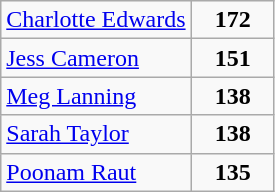<table class="wikitable">
<tr>
<td> <a href='#'>Charlotte Edwards</a></td>
<td>    <strong>172</strong>   </td>
</tr>
<tr>
<td> <a href='#'>Jess Cameron</a></td>
<td>    <strong>151</strong>   </td>
</tr>
<tr>
<td> <a href='#'>Meg Lanning</a></td>
<td>    <strong>138</strong>   </td>
</tr>
<tr>
<td> <a href='#'>Sarah Taylor</a></td>
<td>    <strong>138</strong>   </td>
</tr>
<tr>
<td> <a href='#'>Poonam Raut</a></td>
<td>    <strong>135</strong>   </td>
</tr>
</table>
